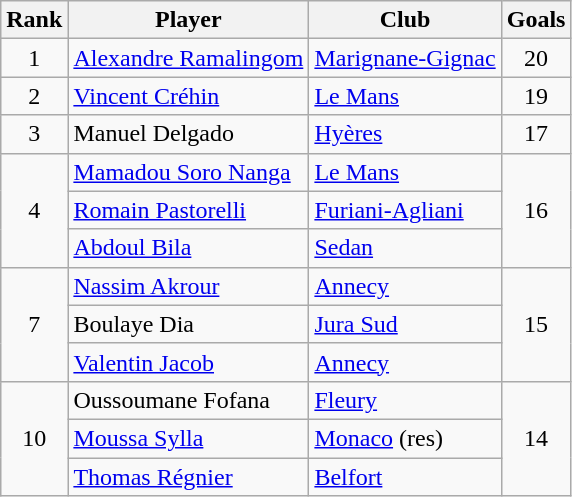<table class="wikitable" style="text-align:center">
<tr>
<th>Rank</th>
<th>Player</th>
<th>Club</th>
<th>Goals</th>
</tr>
<tr>
<td>1</td>
<td align=left> <a href='#'>Alexandre Ramalingom</a></td>
<td align=left><a href='#'>Marignane-Gignac</a></td>
<td>20</td>
</tr>
<tr>
<td>2</td>
<td align=left> <a href='#'>Vincent Créhin</a></td>
<td align=left><a href='#'>Le Mans</a></td>
<td>19</td>
</tr>
<tr>
<td>3</td>
<td align=left> Manuel Delgado</td>
<td align=left><a href='#'>Hyères</a></td>
<td>17</td>
</tr>
<tr>
<td rowspan=3>4</td>
<td align=left> <a href='#'>Mamadou Soro Nanga</a></td>
<td align=left><a href='#'>Le Mans</a></td>
<td rowspan=3>16</td>
</tr>
<tr>
<td align=left> <a href='#'>Romain Pastorelli</a></td>
<td align=left><a href='#'>Furiani-Agliani</a></td>
</tr>
<tr>
<td align=left> <a href='#'>Abdoul Bila</a></td>
<td align=left><a href='#'>Sedan</a></td>
</tr>
<tr>
<td rowspan=3>7</td>
<td align=left> <a href='#'>Nassim Akrour</a></td>
<td align=left><a href='#'>Annecy</a></td>
<td rowspan=3>15</td>
</tr>
<tr>
<td align=left> Boulaye Dia</td>
<td align=left><a href='#'>Jura Sud</a></td>
</tr>
<tr>
<td align=left> <a href='#'>Valentin Jacob</a></td>
<td align=left><a href='#'>Annecy</a></td>
</tr>
<tr>
<td rowspan=3>10</td>
<td align=left> Oussoumane Fofana</td>
<td align=left><a href='#'>Fleury</a></td>
<td rowspan=3>14</td>
</tr>
<tr>
<td align=left> <a href='#'>Moussa Sylla</a></td>
<td align=left><a href='#'>Monaco</a> (res)</td>
</tr>
<tr>
<td align=left> <a href='#'>Thomas Régnier</a></td>
<td align=left><a href='#'>Belfort</a></td>
</tr>
</table>
